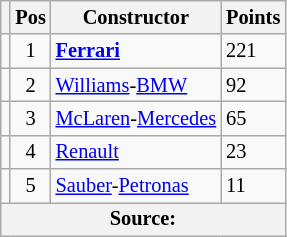<table class="wikitable" style="font-size: 85%;">
<tr>
<th></th>
<th>Pos</th>
<th>Constructor</th>
<th>Points</th>
</tr>
<tr>
<td></td>
<td align="center">1</td>
<td> <strong><a href='#'>Ferrari</a></strong></td>
<td>221</td>
</tr>
<tr>
<td></td>
<td align="center">2</td>
<td> <a href='#'>Williams</a>-<a href='#'>BMW</a></td>
<td>92</td>
</tr>
<tr>
<td></td>
<td align="center">3</td>
<td> <a href='#'>McLaren</a>-<a href='#'>Mercedes</a></td>
<td>65</td>
</tr>
<tr>
<td></td>
<td align="center">4</td>
<td> <a href='#'>Renault</a></td>
<td>23</td>
</tr>
<tr>
<td></td>
<td align="center">5</td>
<td> <a href='#'>Sauber</a>-<a href='#'>Petronas</a></td>
<td>11</td>
</tr>
<tr>
<th colspan=4>Source:</th>
</tr>
</table>
